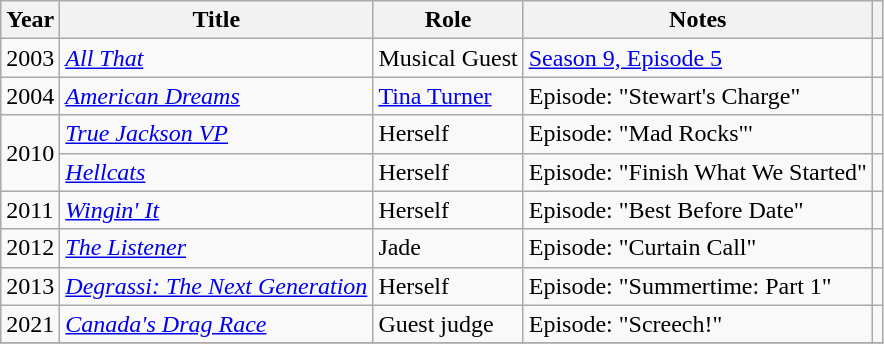<table class="wikitable sortable">
<tr>
<th>Year</th>
<th>Title</th>
<th>Role</th>
<th>Notes</th>
<th></th>
</tr>
<tr>
<td>2003</td>
<td><em><a href='#'>All That</a></em></td>
<td>Musical Guest</td>
<td><a href='#'>Season 9, Episode 5</a></td>
<td></td>
</tr>
<tr>
<td>2004</td>
<td><em><a href='#'>American Dreams</a></em></td>
<td><a href='#'>Tina Turner</a></td>
<td>Episode: "Stewart's Charge"</td>
<td></td>
</tr>
<tr>
<td rowspan=2>2010</td>
<td><em><a href='#'>True Jackson VP</a></em></td>
<td>Herself</td>
<td>Episode: "Mad Rocks"'</td>
<td></td>
</tr>
<tr>
<td><em><a href='#'>Hellcats</a></em></td>
<td>Herself</td>
<td>Episode: "Finish What We Started"</td>
<td></td>
</tr>
<tr>
<td>2011</td>
<td><em><a href='#'>Wingin' It</a></em></td>
<td>Herself</td>
<td>Episode: "Best Before Date"</td>
<td></td>
</tr>
<tr>
<td>2012</td>
<td><em><a href='#'>The Listener</a></em></td>
<td>Jade</td>
<td>Episode: "Curtain Call"</td>
<td></td>
</tr>
<tr>
<td>2013</td>
<td><em><a href='#'>Degrassi: The Next Generation</a></em></td>
<td>Herself</td>
<td>Episode: "Summertime: Part 1"</td>
<td></td>
</tr>
<tr>
<td>2021</td>
<td><em><a href='#'>Canada's Drag Race</a></em></td>
<td>Guest judge</td>
<td>Episode: "Screech!"</td>
<td></td>
</tr>
<tr>
</tr>
</table>
